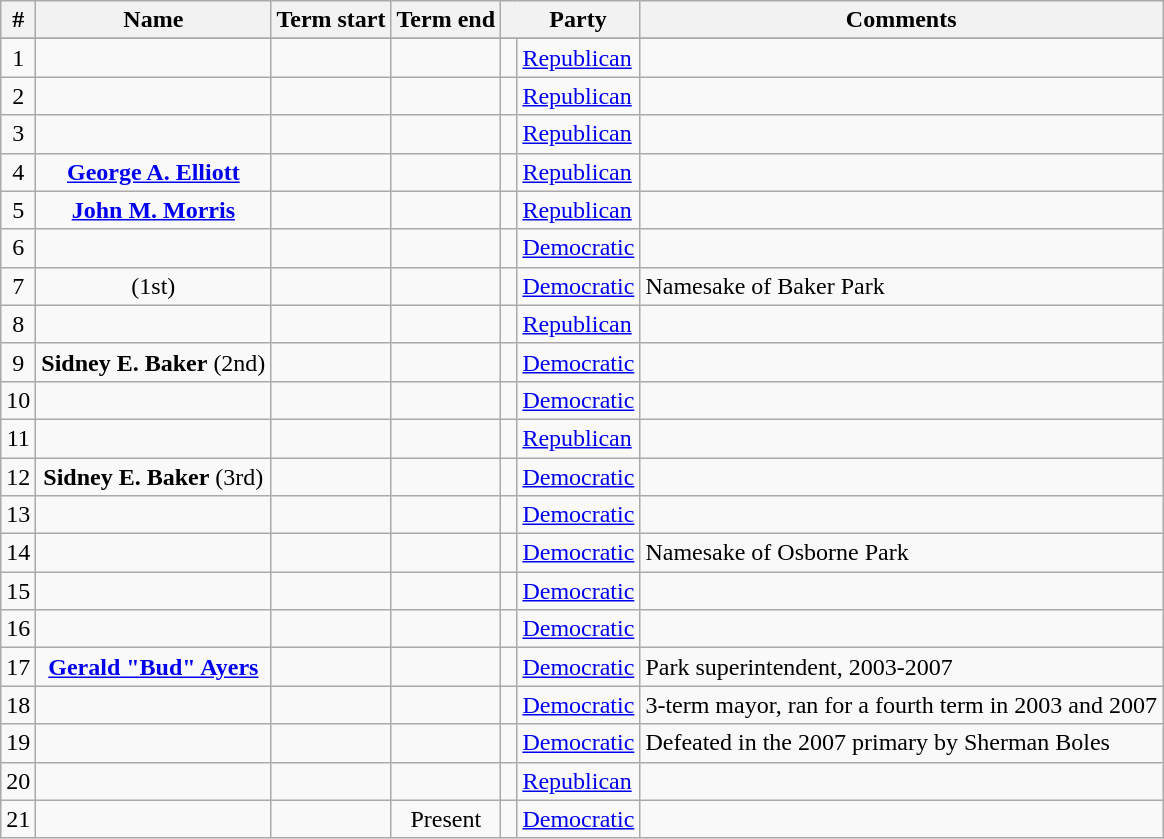<table class="wikitable sortable">
<tr>
<th align=center>#</th>
<th>Name</th>
<th>Term start</th>
<th>Term end</th>
<th class=unsortable> </th>
<th style="border-left-style:hidden; padding:0.1em 0;">Party</th>
<th>Comments</th>
</tr>
<tr>
</tr>
<tr>
<td align=center>1</td>
<td align=center><strong></strong></td>
<td align=center></td>
<td align=center></td>
<td bgcolor=></td>
<td><a href='#'>Republican</a></td>
<td></td>
</tr>
<tr>
<td align=center>2</td>
<td align=center><strong></strong></td>
<td align=center></td>
<td align=center></td>
<td bgcolor=></td>
<td><a href='#'>Republican</a></td>
<td></td>
</tr>
<tr>
<td align=center>3</td>
<td align=center><strong></strong></td>
<td align=center></td>
<td align=center></td>
<td bgcolor=></td>
<td><a href='#'>Republican</a></td>
<td></td>
</tr>
<tr>
<td align=center>4</td>
<td align=center><strong><a href='#'>George A. Elliott</a></strong></td>
<td align=center></td>
<td align=center></td>
<td bgcolor=></td>
<td><a href='#'>Republican</a></td>
<td></td>
</tr>
<tr>
<td align=center>5</td>
<td align=center><strong><a href='#'>John M. Morris</a></strong></td>
<td align=center></td>
<td align=center></td>
<td bgcolor=></td>
<td><a href='#'>Republican</a></td>
<td></td>
</tr>
<tr>
<td align=center>6</td>
<td align=center><strong></strong></td>
<td align=center></td>
<td align=center></td>
<td bgcolor=></td>
<td><a href='#'>Democratic</a></td>
<td></td>
</tr>
<tr>
<td align=center>7</td>
<td align=center><strong></strong> (1st)</td>
<td align=center></td>
<td align=center></td>
<td bgcolor=></td>
<td><a href='#'>Democratic</a></td>
<td>Namesake of Baker Park</td>
</tr>
<tr>
<td align=center>8</td>
<td align=center><strong></strong></td>
<td align=center></td>
<td align=center></td>
<td bgcolor=></td>
<td><a href='#'>Republican</a></td>
<td></td>
</tr>
<tr>
<td align=center>9</td>
<td align=center><strong>Sidney E. Baker</strong> (2nd)</td>
<td align=center></td>
<td align=center></td>
<td bgcolor=></td>
<td><a href='#'>Democratic</a></td>
<td></td>
</tr>
<tr>
<td align=center>10</td>
<td align=center><strong></strong></td>
<td align=center></td>
<td align=center></td>
<td bgcolor=></td>
<td><a href='#'>Democratic</a></td>
<td></td>
</tr>
<tr>
<td align=center>11</td>
<td align=center><strong></strong></td>
<td align=center></td>
<td align=center></td>
<td bgcolor=></td>
<td><a href='#'>Republican</a></td>
<td></td>
</tr>
<tr>
<td align=center>12</td>
<td align=center><strong>Sidney E. Baker</strong> (3rd)</td>
<td align=center></td>
<td align=center></td>
<td bgcolor=></td>
<td><a href='#'>Democratic</a></td>
<td></td>
</tr>
<tr>
<td align=center>13</td>
<td align=center><strong></strong></td>
<td align=center></td>
<td align=center></td>
<td bgcolor=></td>
<td><a href='#'>Democratic</a></td>
<td></td>
</tr>
<tr>
<td align=center>14</td>
<td align=center><strong></strong></td>
<td align=center></td>
<td align=center></td>
<td bgcolor=></td>
<td><a href='#'>Democratic</a></td>
<td>Namesake of Osborne Park</td>
</tr>
<tr>
<td align=center>15</td>
<td align=center><strong></strong></td>
<td align=center></td>
<td align=center></td>
<td bgcolor=></td>
<td><a href='#'>Democratic</a></td>
<td></td>
</tr>
<tr>
<td align=center>16</td>
<td align=center><strong></strong></td>
<td align=center></td>
<td align=center></td>
<td bgcolor=></td>
<td><a href='#'>Democratic</a></td>
<td></td>
</tr>
<tr>
<td align=center>17</td>
<td align=center><strong><a href='#'>Gerald "Bud" Ayers</a></strong></td>
<td align=center></td>
<td align=center></td>
<td bgcolor=></td>
<td><a href='#'>Democratic</a></td>
<td>Park superintendent, 2003-2007</td>
</tr>
<tr>
<td align=center>18</td>
<td align=center><strong></strong></td>
<td align=center></td>
<td align=center></td>
<td bgcolor=></td>
<td><a href='#'>Democratic</a></td>
<td>3-term mayor, ran for a fourth term in 2003 and 2007</td>
</tr>
<tr>
<td align=center>19</td>
<td align=center><strong></strong></td>
<td align=center></td>
<td align=center></td>
<td bgcolor=></td>
<td><a href='#'>Democratic</a></td>
<td>Defeated in the 2007 primary by Sherman Boles</td>
</tr>
<tr>
<td align=center>20</td>
<td align=center><strong></strong></td>
<td align=center></td>
<td align=center></td>
<td bgcolor=></td>
<td><a href='#'>Republican</a></td>
<td></td>
</tr>
<tr>
<td align=center>21</td>
<td align=center><strong></strong></td>
<td align=center></td>
<td align=center>Present</td>
<td bgcolor=></td>
<td><a href='#'>Democratic</a></td>
<td></td>
</tr>
</table>
